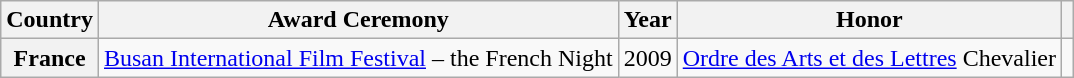<table class="wikitable plainrowheaders sortable">
<tr>
<th scope="col">Country</th>
<th scope="col">Award Ceremony</th>
<th scope="col">Year</th>
<th scope="col">Honor</th>
<th class="unsortable" scope="col"></th>
</tr>
<tr>
<th scope="row">France</th>
<td><a href='#'>Busan International Film Festival</a> – the French Night</td>
<td>2009</td>
<td><a href='#'>Ordre des Arts et des Lettres</a> Chevalier</td>
<td></td>
</tr>
</table>
